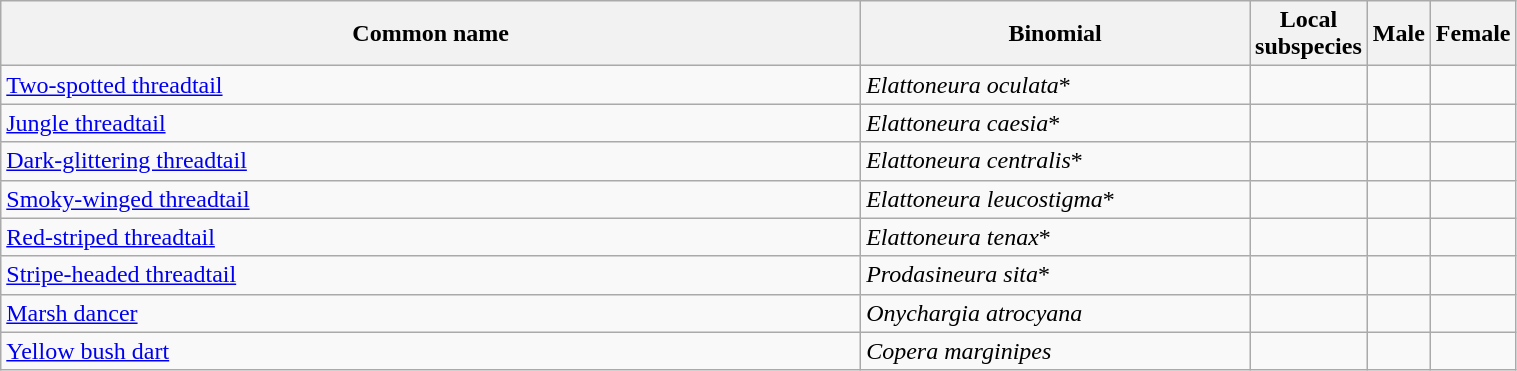<table width=80% class="wikitable">
<tr>
<th width=70%>Common name</th>
<th width=100%>Binomial</th>
<th width=20%>Local subspecies</th>
<th width=20%>Male</th>
<th width=20%>Female</th>
</tr>
<tr>
<td><a href='#'>Two-spotted threadtail</a></td>
<td><em>Elattoneura oculata</em>*</td>
<td></td>
<td></td>
<td></td>
</tr>
<tr>
<td><a href='#'>Jungle threadtail</a></td>
<td><em>Elattoneura caesia</em>*</td>
<td></td>
<td></td>
<td></td>
</tr>
<tr>
<td><a href='#'>Dark-glittering threadtail</a></td>
<td><em>Elattoneura centralis</em>*</td>
<td></td>
<td></td>
<td></td>
</tr>
<tr>
<td><a href='#'>Smoky-winged threadtail</a></td>
<td><em>Elattoneura leucostigma</em>*</td>
<td></td>
<td></td>
<td></td>
</tr>
<tr>
<td><a href='#'>Red-striped threadtail</a></td>
<td><em>Elattoneura tenax</em>*</td>
<td></td>
<td></td>
<td></td>
</tr>
<tr>
<td><a href='#'>Stripe-headed threadtail</a></td>
<td><em>Prodasineura sita</em>*</td>
<td></td>
<td></td>
<td></td>
</tr>
<tr>
<td><a href='#'>Marsh dancer</a></td>
<td><em>Onychargia atrocyana</em></td>
<td></td>
<td></td>
<td></td>
</tr>
<tr>
<td><a href='#'>Yellow bush dart</a></td>
<td><em>Copera marginipes</em></td>
<td></td>
<td></td>
<td></td>
</tr>
</table>
